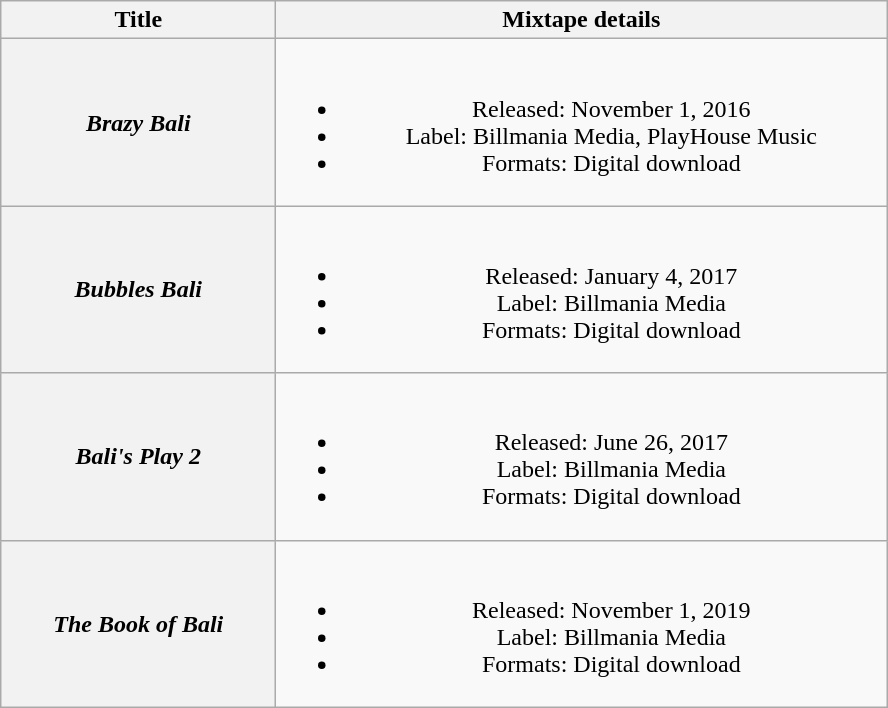<table class="wikitable plainrowheaders" style="text-align:center;">
<tr>
<th scope="col" rowspan="1" style="width:11em;">Title</th>
<th scope="col" rowspan="1" style="width:25em;">Mixtape details</th>
</tr>
<tr>
<th scope="row"><em>Brazy Bali</em></th>
<td><br><ul><li>Released: November 1, 2016</li><li>Label: Billmania Media, PlayHouse Music</li><li>Formats: Digital download</li></ul></td>
</tr>
<tr>
<th scope="row"><em>Bubbles Bali</em></th>
<td><br><ul><li>Released: January 4, 2017</li><li>Label: Billmania Media</li><li>Formats: Digital download</li></ul></td>
</tr>
<tr>
<th scope="row"><em>Bali's Play 2</em></th>
<td><br><ul><li>Released: June 26, 2017</li><li>Label: Billmania Media</li><li>Formats: Digital download</li></ul></td>
</tr>
<tr>
<th scope="row"><em>The Book of Bali</em></th>
<td><br><ul><li>Released: November 1, 2019</li><li>Label: Billmania Media</li><li>Formats: Digital download</li></ul></td>
</tr>
</table>
